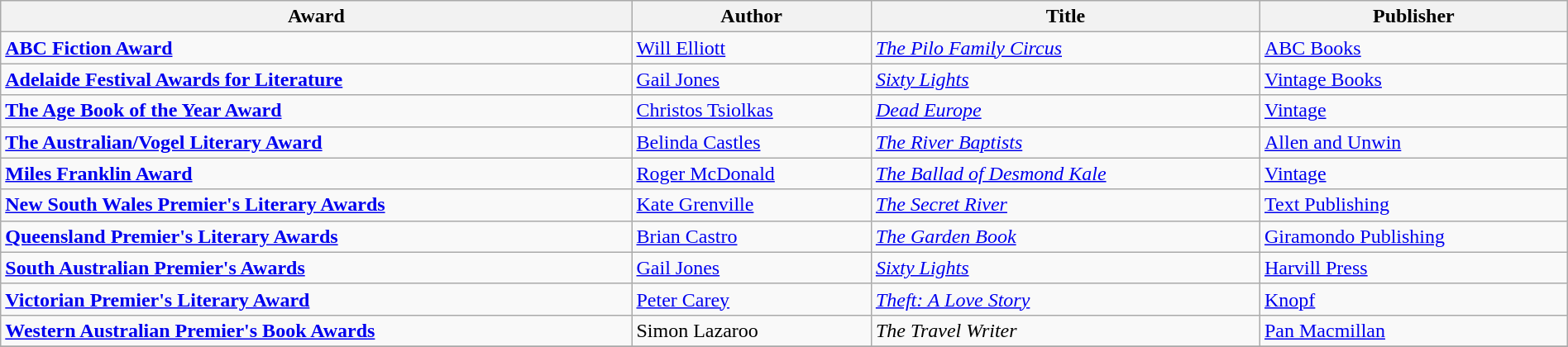<table class="wikitable" width=100%>
<tr>
<th>Award</th>
<th>Author</th>
<th>Title</th>
<th>Publisher</th>
</tr>
<tr>
<td><strong><a href='#'>ABC Fiction Award</a></strong></td>
<td><a href='#'>Will Elliott</a></td>
<td><em><a href='#'>The Pilo Family Circus</a></em></td>
<td><a href='#'>ABC Books</a></td>
</tr>
<tr>
<td><strong><a href='#'>Adelaide Festival Awards for Literature</a></strong></td>
<td><a href='#'>Gail Jones</a></td>
<td><em><a href='#'>Sixty Lights</a></em></td>
<td><a href='#'>Vintage Books</a></td>
</tr>
<tr>
<td><strong><a href='#'>The Age Book of the Year Award</a></strong></td>
<td><a href='#'>Christos Tsiolkas</a></td>
<td><em><a href='#'>Dead Europe</a></em></td>
<td><a href='#'>Vintage</a></td>
</tr>
<tr>
<td><strong><a href='#'>The Australian/Vogel Literary Award</a></strong></td>
<td><a href='#'>Belinda Castles</a></td>
<td><em><a href='#'>The River Baptists</a></em></td>
<td><a href='#'>Allen and Unwin</a></td>
</tr>
<tr>
<td><strong><a href='#'>Miles Franklin Award</a></strong></td>
<td><a href='#'>Roger McDonald</a></td>
<td><em><a href='#'>The Ballad of Desmond Kale</a></em></td>
<td><a href='#'>Vintage</a></td>
</tr>
<tr>
<td><strong><a href='#'>New South Wales Premier's Literary Awards</a></strong></td>
<td><a href='#'>Kate Grenville</a></td>
<td><em><a href='#'>The Secret River</a></em></td>
<td><a href='#'>Text Publishing</a></td>
</tr>
<tr>
<td><strong><a href='#'>Queensland Premier's Literary Awards</a></strong></td>
<td><a href='#'>Brian Castro</a></td>
<td><em><a href='#'>The Garden Book</a></em></td>
<td><a href='#'>Giramondo Publishing</a></td>
</tr>
<tr>
<td><strong><a href='#'>South Australian Premier's Awards</a></strong></td>
<td><a href='#'>Gail Jones</a></td>
<td><em><a href='#'>Sixty Lights</a></em></td>
<td><a href='#'>Harvill Press</a></td>
</tr>
<tr>
<td><strong><a href='#'>Victorian Premier's Literary Award</a></strong></td>
<td><a href='#'>Peter Carey</a></td>
<td><em><a href='#'>Theft: A Love Story</a></em></td>
<td><a href='#'>Knopf</a></td>
</tr>
<tr>
<td><strong><a href='#'>Western Australian Premier's Book Awards</a></strong></td>
<td>Simon Lazaroo</td>
<td><em>The Travel Writer</em></td>
<td><a href='#'>Pan Macmillan</a></td>
</tr>
<tr>
</tr>
</table>
